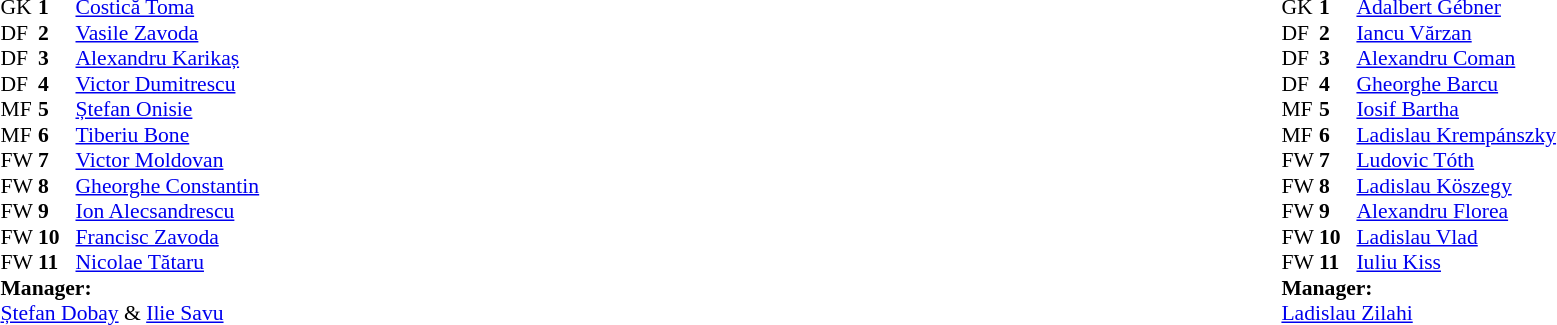<table style="width:100%;">
<tr>
<td style="vertical-align:top; width:50%;"><br><table style="font-size: 90%" cellspacing="0" cellpadding="0">
<tr>
<th width=25></th>
<th width=25></th>
</tr>
<tr>
<td>GK</td>
<td><strong>1</strong></td>
<td> <a href='#'>Costică Toma</a></td>
</tr>
<tr>
<td>DF</td>
<td><strong>2</strong></td>
<td> <a href='#'>Vasile Zavoda</a></td>
</tr>
<tr>
<td>DF</td>
<td><strong>3</strong></td>
<td> <a href='#'>Alexandru Karikaș</a></td>
</tr>
<tr>
<td>DF</td>
<td><strong>4</strong></td>
<td> <a href='#'>Victor Dumitrescu</a></td>
</tr>
<tr>
<td>MF</td>
<td><strong>5</strong></td>
<td> <a href='#'>Ștefan Onisie</a></td>
</tr>
<tr>
<td>MF</td>
<td><strong>6</strong></td>
<td> <a href='#'>Tiberiu Bone</a></td>
</tr>
<tr>
<td>FW</td>
<td><strong>7</strong></td>
<td> <a href='#'>Victor Moldovan</a></td>
</tr>
<tr>
<td>FW</td>
<td><strong>8</strong></td>
<td> <a href='#'>Gheorghe Constantin</a></td>
</tr>
<tr>
<td>FW</td>
<td><strong>9</strong></td>
<td> <a href='#'>Ion Alecsandrescu</a></td>
</tr>
<tr>
<td>FW</td>
<td><strong>10</strong></td>
<td> <a href='#'>Francisc Zavoda</a></td>
</tr>
<tr>
<td>FW</td>
<td><strong>11</strong></td>
<td> <a href='#'>Nicolae Tătaru</a></td>
</tr>
<tr>
<td colspan=3><strong>Manager:</strong></td>
</tr>
<tr>
<td colspan=4> <a href='#'>Ștefan Dobay</a> & <a href='#'>Ilie Savu</a></td>
</tr>
</table>
</td>
<td valign="top"></td>
<td style="vertical-align:top; width:50%;"><br><table cellspacing="0" cellpadding="0" style="font-size:90%; margin:auto;">
<tr>
<th width=25></th>
<th width=25></th>
</tr>
<tr>
<td>GK</td>
<td><strong>1</strong></td>
<td> <a href='#'>Adalbert Gébner</a></td>
</tr>
<tr>
<td>DF</td>
<td><strong>2</strong></td>
<td> <a href='#'>Iancu Vărzan</a></td>
</tr>
<tr>
<td>DF</td>
<td><strong>3</strong></td>
<td> <a href='#'>Alexandru Coman</a></td>
</tr>
<tr>
<td>DF</td>
<td><strong>4</strong></td>
<td> <a href='#'>Gheorghe Barcu</a></td>
</tr>
<tr>
<td>MF</td>
<td><strong>5</strong></td>
<td> <a href='#'>Iosif Bartha</a></td>
</tr>
<tr>
<td>MF</td>
<td><strong>6</strong></td>
<td> <a href='#'>Ladislau Krempánszky</a></td>
</tr>
<tr>
<td>FW</td>
<td><strong>7</strong></td>
<td> <a href='#'>Ludovic Tóth</a></td>
</tr>
<tr>
<td>FW</td>
<td><strong>8</strong></td>
<td> <a href='#'>Ladislau Köszegy</a></td>
</tr>
<tr>
<td>FW</td>
<td><strong>9</strong></td>
<td> <a href='#'>Alexandru Florea</a></td>
</tr>
<tr>
<td>FW</td>
<td><strong>10</strong></td>
<td> <a href='#'>Ladislau Vlad</a></td>
</tr>
<tr>
<td>FW</td>
<td><strong>11</strong></td>
<td> <a href='#'>Iuliu Kiss</a></td>
</tr>
<tr>
<td colspan=3><strong>Manager:</strong></td>
</tr>
<tr>
<td colspan=4> <a href='#'>Ladislau Zilahi</a></td>
</tr>
</table>
</td>
</tr>
</table>
